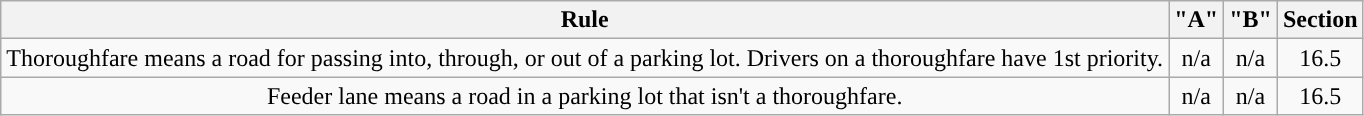<table class="wikitable">
<tr>
<th style="text-align: center;">Rule</th>
<th style="text-align: center;">"A"</th>
<th style="text-align: center;">"B"</th>
<th style="text-align: center;">Section</th>
</tr>
<tr>
<td style="text-align: center;">Thoroughfare means a road for passing into, through, or out of a parking lot. Drivers on a thoroughfare have 1st priority.</td>
<td style="text-align: center;">n/a</td>
<td style="text-align: center;">n/a</td>
<td style="text-align: center;">16.5</td>
</tr>
<tr>
<td style="text-align: center;">Feeder lane means a road in a parking lot that isn't a thoroughfare.</td>
<td style="text-align: center;">n/a</td>
<td style="text-align: center;">n/a</td>
<td style="text-align: center;">16.5</td>
</tr>
</table>
